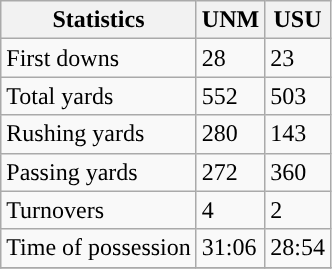<table class="wikitable" style="float: left;">
<tr>
<th>Statistics</th>
<th>UNM</th>
<th>USU</th>
</tr>
<tr>
<td>First downs</td>
<td>28</td>
<td>23</td>
</tr>
<tr>
<td>Total yards</td>
<td>552</td>
<td>503</td>
</tr>
<tr>
<td>Rushing yards</td>
<td>280</td>
<td>143</td>
</tr>
<tr>
<td>Passing yards</td>
<td>272</td>
<td>360</td>
</tr>
<tr>
<td>Turnovers</td>
<td>4</td>
<td>2</td>
</tr>
<tr>
<td>Time of possession</td>
<td>31:06</td>
<td>28:54</td>
</tr>
<tr>
</tr>
</table>
